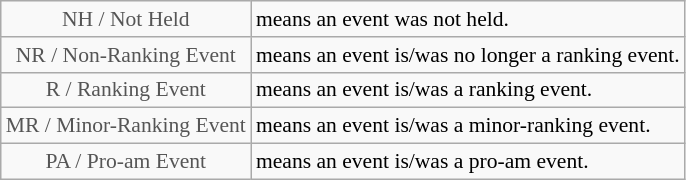<table class="wikitable" style="font-size:90%">
<tr>
<td style="text-align:center; color:#555555;" colspan="4">NH / Not Held</td>
<td>means an event was not held.</td>
</tr>
<tr>
<td style="text-align:center; color:#555555;" colspan="4">NR / Non-Ranking Event</td>
<td>means an event is/was no longer a ranking event.</td>
</tr>
<tr>
<td style="text-align:center; color:#555555;" colspan="4">R / Ranking Event</td>
<td>means an event is/was a ranking event.</td>
</tr>
<tr>
<td style="text-align:center; color:#555555;" colspan="4">MR / Minor-Ranking Event</td>
<td>means an event is/was a minor-ranking event.</td>
</tr>
<tr>
<td style="text-align:center; color:#555555;" colspan="4">PA / Pro-am Event</td>
<td>means an event is/was a pro-am event.</td>
</tr>
</table>
